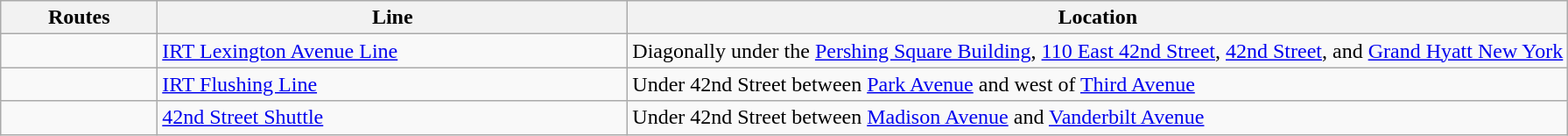<table class="wikitable">
<tr>
<th width=10%>Routes</th>
<th width=30%>Line</th>
<th width=60%>Location</th>
</tr>
<tr>
<td></td>
<td><a href='#'>IRT Lexington Avenue Line</a></td>
<td>Diagonally under the <a href='#'>Pershing Square Building</a>, <a href='#'>110 East 42nd Street</a>, <a href='#'>42nd Street</a>, and <a href='#'>Grand Hyatt New York</a></td>
</tr>
<tr>
<td></td>
<td><a href='#'>IRT Flushing Line</a></td>
<td>Under 42nd Street between <a href='#'>Park Avenue</a> and west of <a href='#'>Third Avenue</a></td>
</tr>
<tr>
<td></td>
<td><a href='#'>42nd Street Shuttle</a></td>
<td>Under 42nd Street between <a href='#'>Madison Avenue</a> and <a href='#'>Vanderbilt Avenue</a></td>
</tr>
</table>
